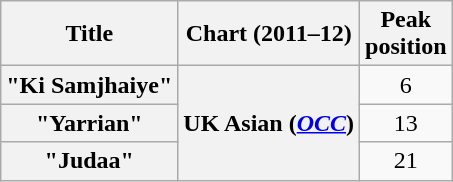<table class="wikitable sortable plainrowheaders" style="text-align:center">
<tr>
<th scope="col">Title</th>
<th scope="col">Chart (2011–12)</th>
<th scope="col">Peak<br>position</th>
</tr>
<tr>
<th scope="col">"Ki Samjhaiye"</th>
<th rowspan="3">UK Asian (<em><a href='#'>OCC</a></em>)</th>
<td>6</td>
</tr>
<tr>
<th scope="col">"Yarrian"</th>
<td>13</td>
</tr>
<tr>
<th scope="col">"Judaa"</th>
<td>21</td>
</tr>
</table>
